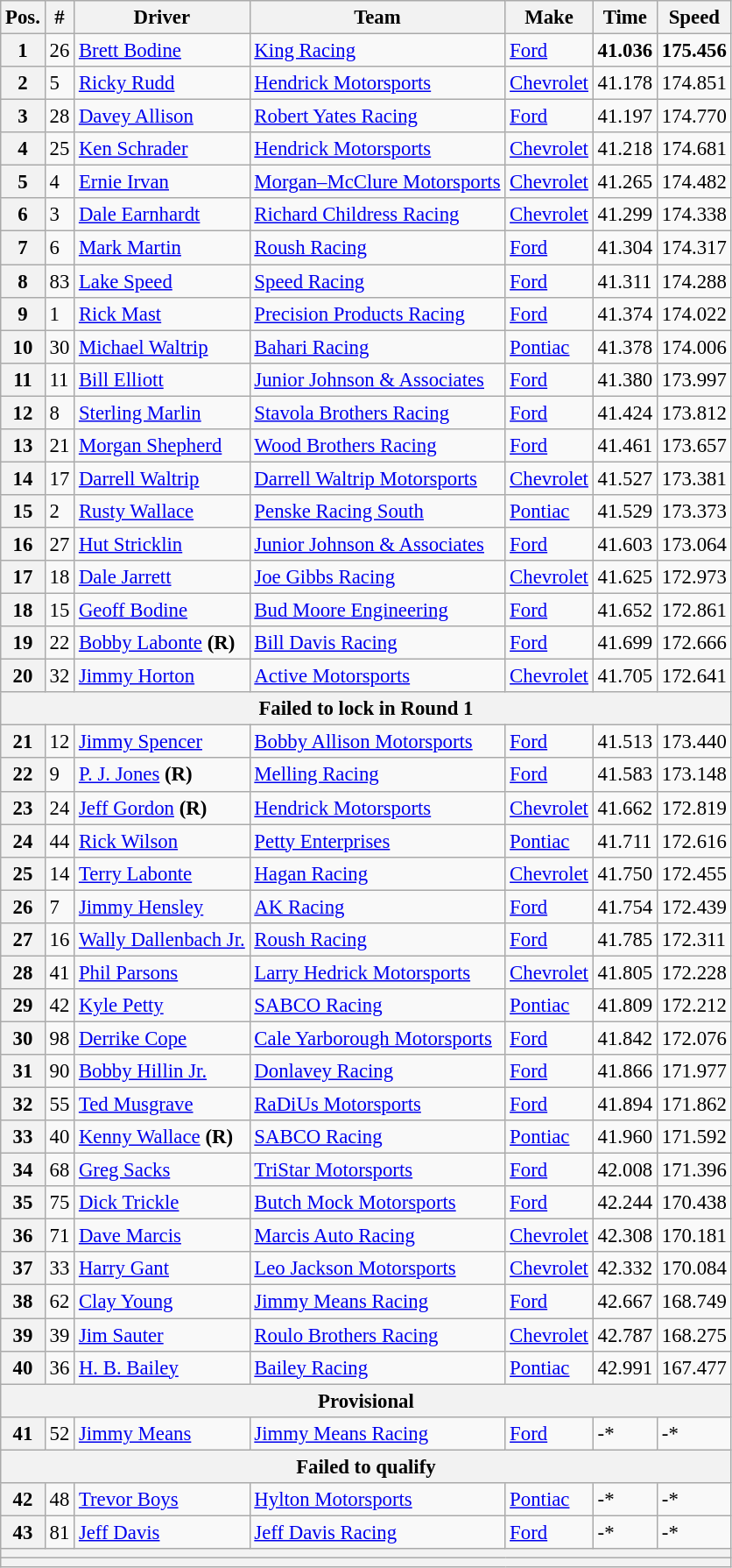<table class="wikitable" style="font-size:95%">
<tr>
<th>Pos.</th>
<th>#</th>
<th>Driver</th>
<th>Team</th>
<th>Make</th>
<th>Time</th>
<th>Speed</th>
</tr>
<tr>
<th>1</th>
<td>26</td>
<td><a href='#'>Brett Bodine</a></td>
<td><a href='#'>King Racing</a></td>
<td><a href='#'>Ford</a></td>
<td><strong>41.036</strong></td>
<td><strong>175.456</strong></td>
</tr>
<tr>
<th>2</th>
<td>5</td>
<td><a href='#'>Ricky Rudd</a></td>
<td><a href='#'>Hendrick Motorsports</a></td>
<td><a href='#'>Chevrolet</a></td>
<td>41.178</td>
<td>174.851</td>
</tr>
<tr>
<th>3</th>
<td>28</td>
<td><a href='#'>Davey Allison</a></td>
<td><a href='#'>Robert Yates Racing</a></td>
<td><a href='#'>Ford</a></td>
<td>41.197</td>
<td>174.770</td>
</tr>
<tr>
<th>4</th>
<td>25</td>
<td><a href='#'>Ken Schrader</a></td>
<td><a href='#'>Hendrick Motorsports</a></td>
<td><a href='#'>Chevrolet</a></td>
<td>41.218</td>
<td>174.681</td>
</tr>
<tr>
<th>5</th>
<td>4</td>
<td><a href='#'>Ernie Irvan</a></td>
<td><a href='#'>Morgan–McClure Motorsports</a></td>
<td><a href='#'>Chevrolet</a></td>
<td>41.265</td>
<td>174.482</td>
</tr>
<tr>
<th>6</th>
<td>3</td>
<td><a href='#'>Dale Earnhardt</a></td>
<td><a href='#'>Richard Childress Racing</a></td>
<td><a href='#'>Chevrolet</a></td>
<td>41.299</td>
<td>174.338</td>
</tr>
<tr>
<th>7</th>
<td>6</td>
<td><a href='#'>Mark Martin</a></td>
<td><a href='#'>Roush Racing</a></td>
<td><a href='#'>Ford</a></td>
<td>41.304</td>
<td>174.317</td>
</tr>
<tr>
<th>8</th>
<td>83</td>
<td><a href='#'>Lake Speed</a></td>
<td><a href='#'>Speed Racing</a></td>
<td><a href='#'>Ford</a></td>
<td>41.311</td>
<td>174.288</td>
</tr>
<tr>
<th>9</th>
<td>1</td>
<td><a href='#'>Rick Mast</a></td>
<td><a href='#'>Precision Products Racing</a></td>
<td><a href='#'>Ford</a></td>
<td>41.374</td>
<td>174.022</td>
</tr>
<tr>
<th>10</th>
<td>30</td>
<td><a href='#'>Michael Waltrip</a></td>
<td><a href='#'>Bahari Racing</a></td>
<td><a href='#'>Pontiac</a></td>
<td>41.378</td>
<td>174.006</td>
</tr>
<tr>
<th>11</th>
<td>11</td>
<td><a href='#'>Bill Elliott</a></td>
<td><a href='#'>Junior Johnson & Associates</a></td>
<td><a href='#'>Ford</a></td>
<td>41.380</td>
<td>173.997</td>
</tr>
<tr>
<th>12</th>
<td>8</td>
<td><a href='#'>Sterling Marlin</a></td>
<td><a href='#'>Stavola Brothers Racing</a></td>
<td><a href='#'>Ford</a></td>
<td>41.424</td>
<td>173.812</td>
</tr>
<tr>
<th>13</th>
<td>21</td>
<td><a href='#'>Morgan Shepherd</a></td>
<td><a href='#'>Wood Brothers Racing</a></td>
<td><a href='#'>Ford</a></td>
<td>41.461</td>
<td>173.657</td>
</tr>
<tr>
<th>14</th>
<td>17</td>
<td><a href='#'>Darrell Waltrip</a></td>
<td><a href='#'>Darrell Waltrip Motorsports</a></td>
<td><a href='#'>Chevrolet</a></td>
<td>41.527</td>
<td>173.381</td>
</tr>
<tr>
<th>15</th>
<td>2</td>
<td><a href='#'>Rusty Wallace</a></td>
<td><a href='#'>Penske Racing South</a></td>
<td><a href='#'>Pontiac</a></td>
<td>41.529</td>
<td>173.373</td>
</tr>
<tr>
<th>16</th>
<td>27</td>
<td><a href='#'>Hut Stricklin</a></td>
<td><a href='#'>Junior Johnson & Associates</a></td>
<td><a href='#'>Ford</a></td>
<td>41.603</td>
<td>173.064</td>
</tr>
<tr>
<th>17</th>
<td>18</td>
<td><a href='#'>Dale Jarrett</a></td>
<td><a href='#'>Joe Gibbs Racing</a></td>
<td><a href='#'>Chevrolet</a></td>
<td>41.625</td>
<td>172.973</td>
</tr>
<tr>
<th>18</th>
<td>15</td>
<td><a href='#'>Geoff Bodine</a></td>
<td><a href='#'>Bud Moore Engineering</a></td>
<td><a href='#'>Ford</a></td>
<td>41.652</td>
<td>172.861</td>
</tr>
<tr>
<th>19</th>
<td>22</td>
<td><a href='#'>Bobby Labonte</a> <strong>(R)</strong></td>
<td><a href='#'>Bill Davis Racing</a></td>
<td><a href='#'>Ford</a></td>
<td>41.699</td>
<td>172.666</td>
</tr>
<tr>
<th>20</th>
<td>32</td>
<td><a href='#'>Jimmy Horton</a></td>
<td><a href='#'>Active Motorsports</a></td>
<td><a href='#'>Chevrolet</a></td>
<td>41.705</td>
<td>172.641</td>
</tr>
<tr>
<th colspan="7">Failed to lock in Round 1</th>
</tr>
<tr>
<th>21</th>
<td>12</td>
<td><a href='#'>Jimmy Spencer</a></td>
<td><a href='#'>Bobby Allison Motorsports</a></td>
<td><a href='#'>Ford</a></td>
<td>41.513</td>
<td>173.440</td>
</tr>
<tr>
<th>22</th>
<td>9</td>
<td><a href='#'>P. J. Jones</a> <strong>(R)</strong></td>
<td><a href='#'>Melling Racing</a></td>
<td><a href='#'>Ford</a></td>
<td>41.583</td>
<td>173.148</td>
</tr>
<tr>
<th>23</th>
<td>24</td>
<td><a href='#'>Jeff Gordon</a> <strong>(R)</strong></td>
<td><a href='#'>Hendrick Motorsports</a></td>
<td><a href='#'>Chevrolet</a></td>
<td>41.662</td>
<td>172.819</td>
</tr>
<tr>
<th>24</th>
<td>44</td>
<td><a href='#'>Rick Wilson</a></td>
<td><a href='#'>Petty Enterprises</a></td>
<td><a href='#'>Pontiac</a></td>
<td>41.711</td>
<td>172.616</td>
</tr>
<tr>
<th>25</th>
<td>14</td>
<td><a href='#'>Terry Labonte</a></td>
<td><a href='#'>Hagan Racing</a></td>
<td><a href='#'>Chevrolet</a></td>
<td>41.750</td>
<td>172.455</td>
</tr>
<tr>
<th>26</th>
<td>7</td>
<td><a href='#'>Jimmy Hensley</a></td>
<td><a href='#'>AK Racing</a></td>
<td><a href='#'>Ford</a></td>
<td>41.754</td>
<td>172.439</td>
</tr>
<tr>
<th>27</th>
<td>16</td>
<td><a href='#'>Wally Dallenbach Jr.</a></td>
<td><a href='#'>Roush Racing</a></td>
<td><a href='#'>Ford</a></td>
<td>41.785</td>
<td>172.311</td>
</tr>
<tr>
<th>28</th>
<td>41</td>
<td><a href='#'>Phil Parsons</a></td>
<td><a href='#'>Larry Hedrick Motorsports</a></td>
<td><a href='#'>Chevrolet</a></td>
<td>41.805</td>
<td>172.228</td>
</tr>
<tr>
<th>29</th>
<td>42</td>
<td><a href='#'>Kyle Petty</a></td>
<td><a href='#'>SABCO Racing</a></td>
<td><a href='#'>Pontiac</a></td>
<td>41.809</td>
<td>172.212</td>
</tr>
<tr>
<th>30</th>
<td>98</td>
<td><a href='#'>Derrike Cope</a></td>
<td><a href='#'>Cale Yarborough Motorsports</a></td>
<td><a href='#'>Ford</a></td>
<td>41.842</td>
<td>172.076</td>
</tr>
<tr>
<th>31</th>
<td>90</td>
<td><a href='#'>Bobby Hillin Jr.</a></td>
<td><a href='#'>Donlavey Racing</a></td>
<td><a href='#'>Ford</a></td>
<td>41.866</td>
<td>171.977</td>
</tr>
<tr>
<th>32</th>
<td>55</td>
<td><a href='#'>Ted Musgrave</a></td>
<td><a href='#'>RaDiUs Motorsports</a></td>
<td><a href='#'>Ford</a></td>
<td>41.894</td>
<td>171.862</td>
</tr>
<tr>
<th>33</th>
<td>40</td>
<td><a href='#'>Kenny Wallace</a> <strong>(R)</strong></td>
<td><a href='#'>SABCO Racing</a></td>
<td><a href='#'>Pontiac</a></td>
<td>41.960</td>
<td>171.592</td>
</tr>
<tr>
<th>34</th>
<td>68</td>
<td><a href='#'>Greg Sacks</a></td>
<td><a href='#'>TriStar Motorsports</a></td>
<td><a href='#'>Ford</a></td>
<td>42.008</td>
<td>171.396</td>
</tr>
<tr>
<th>35</th>
<td>75</td>
<td><a href='#'>Dick Trickle</a></td>
<td><a href='#'>Butch Mock Motorsports</a></td>
<td><a href='#'>Ford</a></td>
<td>42.244</td>
<td>170.438</td>
</tr>
<tr>
<th>36</th>
<td>71</td>
<td><a href='#'>Dave Marcis</a></td>
<td><a href='#'>Marcis Auto Racing</a></td>
<td><a href='#'>Chevrolet</a></td>
<td>42.308</td>
<td>170.181</td>
</tr>
<tr>
<th>37</th>
<td>33</td>
<td><a href='#'>Harry Gant</a></td>
<td><a href='#'>Leo Jackson Motorsports</a></td>
<td><a href='#'>Chevrolet</a></td>
<td>42.332</td>
<td>170.084</td>
</tr>
<tr>
<th>38</th>
<td>62</td>
<td><a href='#'>Clay Young</a></td>
<td><a href='#'>Jimmy Means Racing</a></td>
<td><a href='#'>Ford</a></td>
<td>42.667</td>
<td>168.749</td>
</tr>
<tr>
<th>39</th>
<td>39</td>
<td><a href='#'>Jim Sauter</a></td>
<td><a href='#'>Roulo Brothers Racing</a></td>
<td><a href='#'>Chevrolet</a></td>
<td>42.787</td>
<td>168.275</td>
</tr>
<tr>
<th>40</th>
<td>36</td>
<td><a href='#'>H. B. Bailey</a></td>
<td><a href='#'>Bailey Racing</a></td>
<td><a href='#'>Pontiac</a></td>
<td>42.991</td>
<td>167.477</td>
</tr>
<tr>
<th colspan="7">Provisional</th>
</tr>
<tr>
<th>41</th>
<td>52</td>
<td><a href='#'>Jimmy Means</a></td>
<td><a href='#'>Jimmy Means Racing</a></td>
<td><a href='#'>Ford</a></td>
<td>-*</td>
<td>-*</td>
</tr>
<tr>
<th colspan="7">Failed to qualify</th>
</tr>
<tr>
<th>42</th>
<td>48</td>
<td><a href='#'>Trevor Boys</a></td>
<td><a href='#'>Hylton Motorsports</a></td>
<td><a href='#'>Pontiac</a></td>
<td>-*</td>
<td>-*</td>
</tr>
<tr>
<th>43</th>
<td>81</td>
<td><a href='#'>Jeff Davis</a></td>
<td><a href='#'>Jeff Davis Racing</a></td>
<td><a href='#'>Ford</a></td>
<td>-*</td>
<td>-*</td>
</tr>
<tr>
<th colspan="7"></th>
</tr>
<tr>
<th colspan="7"></th>
</tr>
</table>
